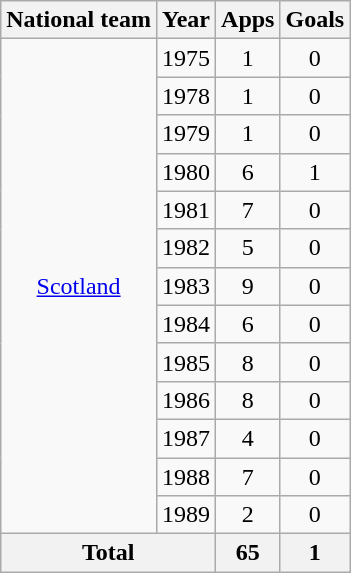<table class="wikitable" style="text-align:center">
<tr>
<th>National team</th>
<th>Year</th>
<th>Apps</th>
<th>Goals</th>
</tr>
<tr>
<td rowspan="13"><a href='#'>Scotland</a></td>
<td>1975</td>
<td>1</td>
<td>0</td>
</tr>
<tr>
<td>1978</td>
<td>1</td>
<td>0</td>
</tr>
<tr>
<td>1979</td>
<td>1</td>
<td>0</td>
</tr>
<tr>
<td>1980</td>
<td>6</td>
<td>1</td>
</tr>
<tr>
<td>1981</td>
<td>7</td>
<td>0</td>
</tr>
<tr>
<td>1982</td>
<td>5</td>
<td>0</td>
</tr>
<tr>
<td>1983</td>
<td>9</td>
<td>0</td>
</tr>
<tr>
<td>1984</td>
<td>6</td>
<td>0</td>
</tr>
<tr>
<td>1985</td>
<td>8</td>
<td>0</td>
</tr>
<tr>
<td>1986</td>
<td>8</td>
<td>0</td>
</tr>
<tr>
<td>1987</td>
<td>4</td>
<td>0</td>
</tr>
<tr>
<td>1988</td>
<td>7</td>
<td>0</td>
</tr>
<tr>
<td>1989</td>
<td>2</td>
<td>0</td>
</tr>
<tr>
<th colspan="2">Total</th>
<th>65</th>
<th>1</th>
</tr>
</table>
